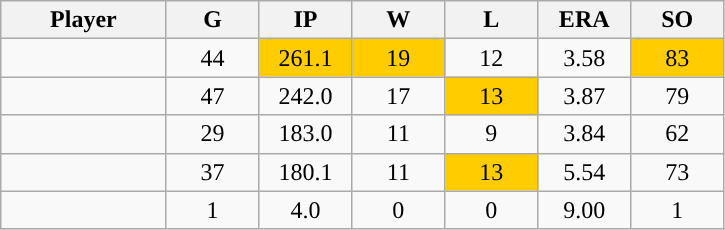<table class="wikitable sortable">
<tr>
<th bgcolor="#DDDDFF" width="16%">Player</th>
<th bgcolor="#DDDDFF" width="9%">G</th>
<th bgcolor="#DDDDFF" width="9%">IP</th>
<th bgcolor="#DDDDFF" width="9%">W</th>
<th bgcolor="#DDDDFF" width="9%">L</th>
<th bgcolor="#DDDDFF" width="9%">ERA</th>
<th bgcolor="#DDDDFF" width="9%">SO</th>
</tr>
<tr align="center">
<td></td>
<td>44</td>
<td style="background:#fc0;">261.1</td>
<td style="background:#fc0;">19</td>
<td>12</td>
<td>3.58</td>
<td style="background:#fc0;">83</td>
</tr>
<tr align="center">
<td></td>
<td>47</td>
<td>242.0</td>
<td>17</td>
<td style="background:#fc0;">13</td>
<td>3.87</td>
<td>79</td>
</tr>
<tr align="center">
<td></td>
<td>29</td>
<td>183.0</td>
<td>11</td>
<td>9</td>
<td>3.84</td>
<td>62</td>
</tr>
<tr align="center">
<td></td>
<td>37</td>
<td>180.1</td>
<td>11</td>
<td style="background:#fc0;">13</td>
<td>5.54</td>
<td>73</td>
</tr>
<tr align="center">
<td></td>
<td>1</td>
<td>4.0</td>
<td>0</td>
<td>0</td>
<td>9.00</td>
<td>1</td>
</tr>
</table>
